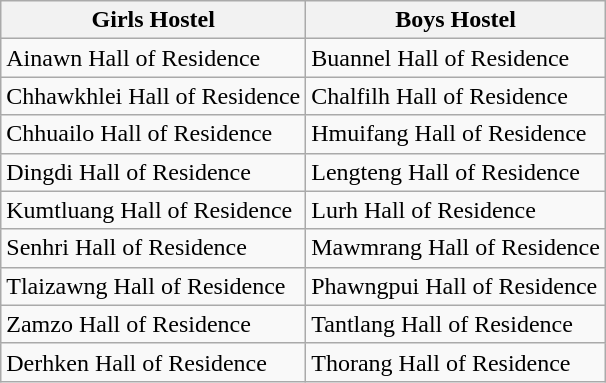<table class="wikitable">
<tr>
<th>Girls Hostel</th>
<th>Boys Hostel</th>
</tr>
<tr>
<td>Ainawn Hall of Residence</td>
<td>Buannel Hall of Residence</td>
</tr>
<tr>
<td>Chhawkhlei Hall of Residence</td>
<td>Chalfilh Hall of Residence</td>
</tr>
<tr>
<td>Chhuailo Hall of Residence</td>
<td>Hmuifang Hall of Residence</td>
</tr>
<tr>
<td>Dingdi Hall of Residence</td>
<td>Lengteng Hall of Residence</td>
</tr>
<tr>
<td>Kumtluang Hall of Residence</td>
<td>Lurh Hall of Residence</td>
</tr>
<tr>
<td>Senhri Hall of Residence</td>
<td>Mawmrang Hall of Residence</td>
</tr>
<tr>
<td>Tlaizawng Hall of Residence</td>
<td>Phawngpui Hall of Residence</td>
</tr>
<tr>
<td>Zamzo Hall of Residence</td>
<td>Tantlang Hall of Residence</td>
</tr>
<tr>
<td>Derhken Hall of Residence</td>
<td>Thorang Hall of Residence</td>
</tr>
</table>
